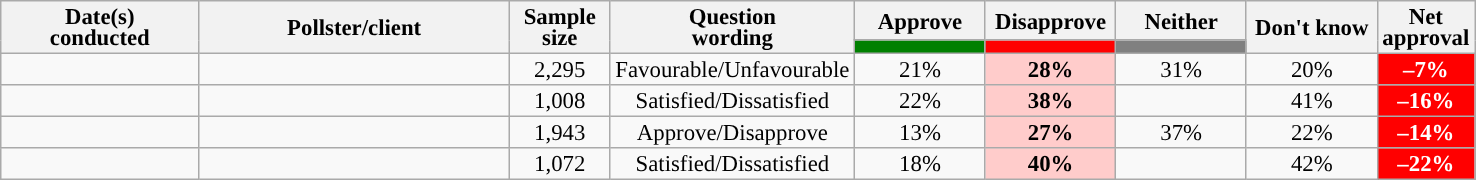<table class="wikitable collapsible sortable mw-datatable" style="text-align:center;font-size:95%;line-height:14px;">
<tr>
<th style="width:125px;" rowspan="2">Date(s)<br>conducted</th>
<th style="width:200px;" rowspan="2">Pollster/client</th>
<th style="width:60px;" rowspan="2">Sample size</th>
<th style="width:120px;" rowspan="2">Question<br>wording</th>
<th class="unsortable" style="width:80px;">Approve</th>
<th class="unsortable" style="width: 80px;">Disapprove</th>
<th class="unsortable" style="width:80px;">Neither</th>
<th class="unsortable" style="width:80px;" rowspan="2">Don't know</th>
<th class="unsortable" style="width:20px;" rowspan="2">Net approval</th>
</tr>
<tr>
<th class="unsortable" style="color:inherit;background:green;width:60px;"></th>
<th class="unsortable" style="color:inherit;background:red;width:60px;"></th>
<th class="unsortable" style="background:grey;width:60px;"></th>
</tr>
<tr>
<td></td>
<td></td>
<td>2,295</td>
<td>Favourable/Unfavourable</td>
<td>21%</td>
<td style="background:#ffcccb"><strong>28%</strong></td>
<td>31%</td>
<td>20%</td>
<td style="background:red;color:white"><strong>–7%</strong></td>
</tr>
<tr>
<td></td>
<td></td>
<td>1,008</td>
<td>Satisfied/Dissatisfied</td>
<td>22%</td>
<td style="background:#ffcccb"><strong>38%</strong></td>
<td></td>
<td>41%</td>
<td style="background:red;color:white"><strong>–16%</strong></td>
</tr>
<tr>
<td></td>
<td></td>
<td>1,943</td>
<td>Approve/Disapprove</td>
<td>13%</td>
<td style="background:#ffcccb"><strong>27%</strong></td>
<td>37%</td>
<td>22%</td>
<td style="background:red;color:white"><strong>–14%</strong></td>
</tr>
<tr>
<td></td>
<td></td>
<td>1,072</td>
<td>Satisfied/Dissatisfied</td>
<td>18%</td>
<td style="background:#ffcccb"><strong>40%</strong></td>
<td></td>
<td>42%</td>
<td style="background:red;color:white"><strong>–22%</strong></td>
</tr>
</table>
